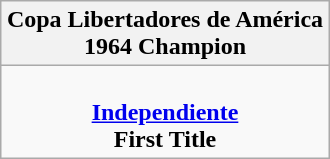<table class="wikitable" style="text-align: center; margin: 0 auto;">
<tr>
<th>Copa Libertadores de América<br>1964 Champion</th>
</tr>
<tr>
<td><br><strong><a href='#'>Independiente</a></strong><br><strong>First Title</strong></td>
</tr>
</table>
